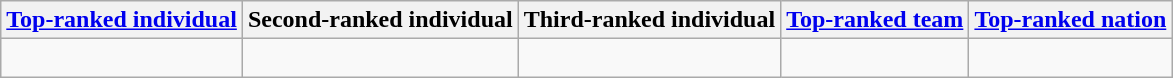<table class="wikitable">
<tr>
<th><a href='#'>Top-ranked individual</a></th>
<th>Second-ranked individual</th>
<th>Third-ranked individual</th>
<th><a href='#'>Top-ranked team</a></th>
<th><a href='#'>Top-ranked nation</a></th>
</tr>
<tr valign="top">
<td align=left><br><span></span></td>
<td align=left><br><span></span></td>
<td align=left><br><span></span></td>
<td></td>
<td></td>
</tr>
</table>
